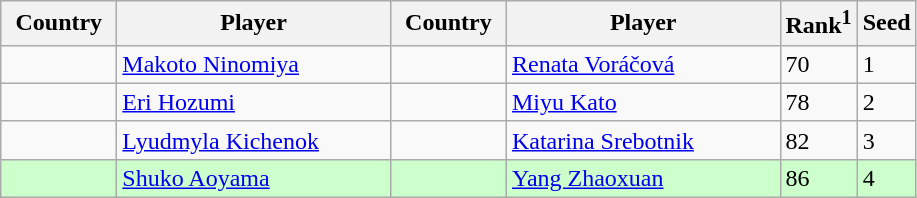<table class="sortable wikitable">
<tr>
<th width="70">Country</th>
<th width="175">Player</th>
<th width="70">Country</th>
<th width="175">Player</th>
<th>Rank<sup>1</sup></th>
<th>Seed</th>
</tr>
<tr>
<td></td>
<td><a href='#'>Makoto Ninomiya</a></td>
<td></td>
<td><a href='#'>Renata Voráčová</a></td>
<td>70</td>
<td>1</td>
</tr>
<tr>
<td></td>
<td><a href='#'>Eri Hozumi</a></td>
<td></td>
<td><a href='#'>Miyu Kato</a></td>
<td>78</td>
<td>2</td>
</tr>
<tr>
<td></td>
<td><a href='#'>Lyudmyla Kichenok</a></td>
<td></td>
<td><a href='#'>Katarina Srebotnik</a></td>
<td>82</td>
<td>3</td>
</tr>
<tr style="background:#cfc;">
<td></td>
<td><a href='#'>Shuko Aoyama</a></td>
<td></td>
<td><a href='#'>Yang Zhaoxuan</a></td>
<td>86</td>
<td>4</td>
</tr>
</table>
